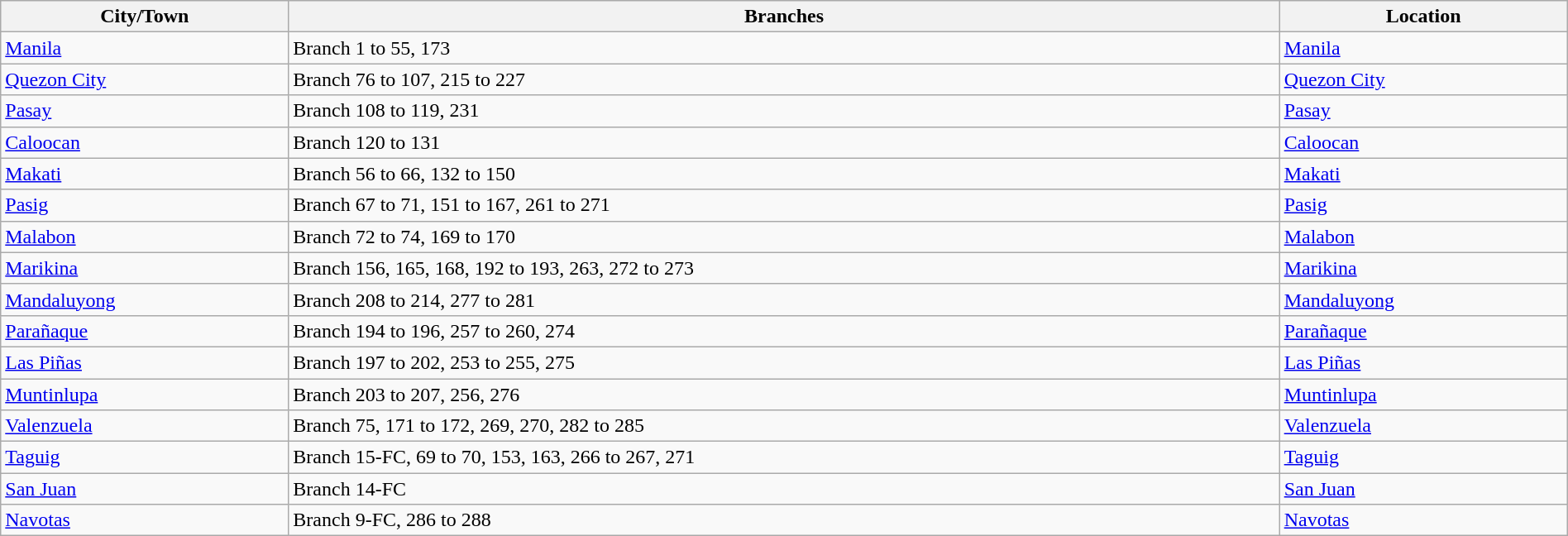<table class=wikitable width=100%>
<tr>
<th>City/Town</th>
<th>Branches</th>
<th>Location</th>
</tr>
<tr>
<td><a href='#'>Manila</a></td>
<td>Branch 1 to 55, 173</td>
<td><a href='#'>Manila</a></td>
</tr>
<tr>
<td><a href='#'>Quezon City</a></td>
<td>Branch 76 to 107, 215 to 227</td>
<td><a href='#'>Quezon City</a></td>
</tr>
<tr>
<td><a href='#'>Pasay</a></td>
<td>Branch 108 to 119, 231</td>
<td><a href='#'>Pasay</a></td>
</tr>
<tr>
<td><a href='#'>Caloocan</a></td>
<td>Branch 120 to 131</td>
<td><a href='#'>Caloocan</a></td>
</tr>
<tr>
<td><a href='#'>Makati</a></td>
<td>Branch 56 to 66, 132 to 150</td>
<td><a href='#'>Makati</a></td>
</tr>
<tr>
<td><a href='#'>Pasig</a></td>
<td>Branch 67 to 71, 151 to 167, 261 to 271</td>
<td><a href='#'>Pasig</a></td>
</tr>
<tr>
<td><a href='#'>Malabon</a></td>
<td>Branch 72 to 74, 169 to 170</td>
<td><a href='#'>Malabon</a></td>
</tr>
<tr>
<td><a href='#'>Marikina</a></td>
<td>Branch 156, 165, 168, 192 to 193, 263, 272 to 273</td>
<td><a href='#'>Marikina</a></td>
</tr>
<tr>
<td><a href='#'>Mandaluyong</a></td>
<td>Branch 208 to 214, 277 to 281</td>
<td><a href='#'>Mandaluyong</a></td>
</tr>
<tr>
<td><a href='#'>Parañaque</a></td>
<td>Branch 194 to 196, 257 to 260, 274</td>
<td><a href='#'>Parañaque</a></td>
</tr>
<tr>
<td><a href='#'>Las Piñas</a></td>
<td>Branch 197 to 202, 253 to 255, 275</td>
<td><a href='#'>Las Piñas</a></td>
</tr>
<tr>
<td><a href='#'>Muntinlupa</a></td>
<td>Branch 203 to 207, 256, 276</td>
<td><a href='#'>Muntinlupa</a></td>
</tr>
<tr>
<td><a href='#'>Valenzuela</a></td>
<td>Branch 75, 171 to 172, 269, 270, 282 to 285</td>
<td><a href='#'>Valenzuela</a></td>
</tr>
<tr>
<td><a href='#'>Taguig</a></td>
<td>Branch 15-FC, 69 to 70, 153, 163, 266 to 267, 271</td>
<td><a href='#'>Taguig</a></td>
</tr>
<tr>
<td><a href='#'>San Juan</a></td>
<td>Branch 14-FC</td>
<td><a href='#'>San Juan</a></td>
</tr>
<tr>
<td><a href='#'>Navotas</a></td>
<td>Branch 9-FC, 286 to 288</td>
<td><a href='#'>Navotas</a></td>
</tr>
</table>
